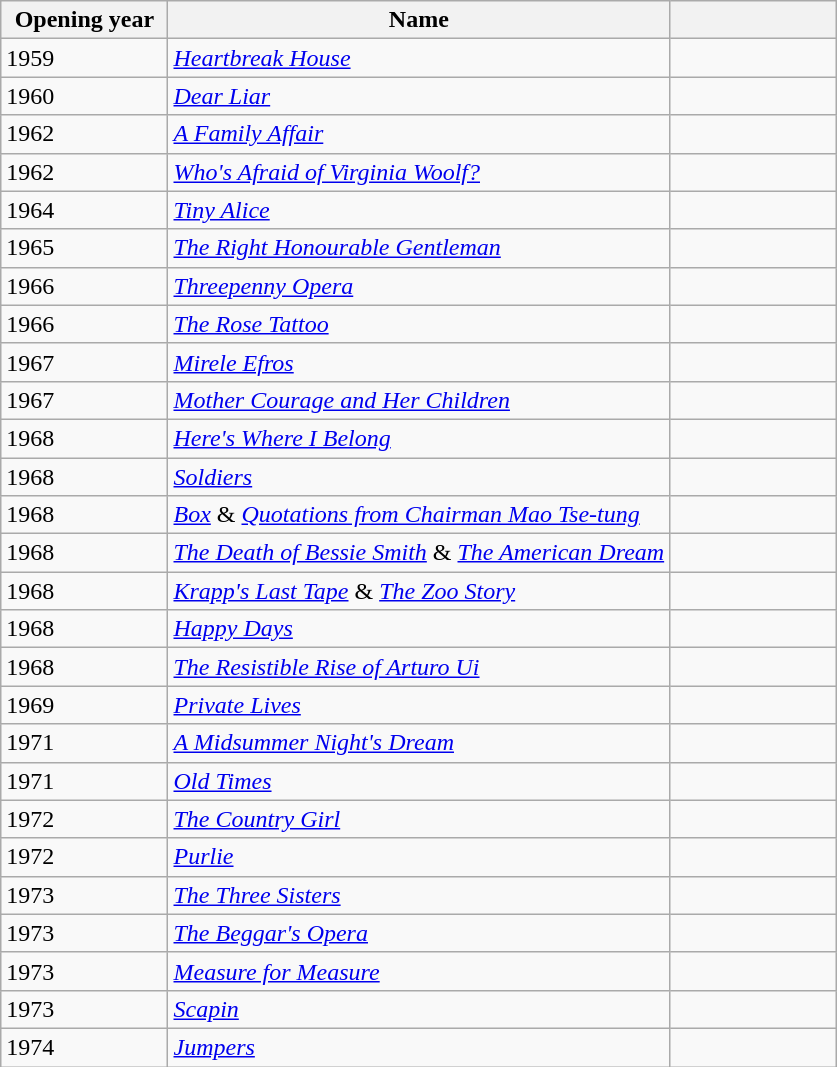<table class="wikitable sortable collapsible">
<tr>
<th width=20% scope="col">Opening year</th>
<th width=60% scope="col">Name</th>
<th width=20% scope="col" class="unsortable"></th>
</tr>
<tr>
<td>1959</td>
<td><em><a href='#'>Heartbreak House</a></em></td>
<td></td>
</tr>
<tr>
<td>1960</td>
<td><em><a href='#'>Dear Liar</a></em></td>
<td></td>
</tr>
<tr>
<td>1962</td>
<td><em><a href='#'>A Family Affair</a></em></td>
<td></td>
</tr>
<tr>
<td>1962</td>
<td><em><a href='#'>Who's Afraid of Virginia Woolf?</a></em></td>
<td></td>
</tr>
<tr>
<td>1964</td>
<td><em><a href='#'>Tiny Alice</a></em></td>
<td></td>
</tr>
<tr>
<td>1965</td>
<td><em><a href='#'>The Right Honourable Gentleman</a></em></td>
<td></td>
</tr>
<tr>
<td>1966</td>
<td><em><a href='#'>Threepenny Opera</a></em></td>
<td></td>
</tr>
<tr>
<td>1966</td>
<td><em><a href='#'>The Rose Tattoo</a></em></td>
<td></td>
</tr>
<tr>
<td>1967</td>
<td><em><a href='#'>Mirele Efros</a></em></td>
<td></td>
</tr>
<tr>
<td>1967</td>
<td><em><a href='#'>Mother Courage and Her Children</a></em></td>
<td></td>
</tr>
<tr>
<td>1968</td>
<td><em><a href='#'>Here's Where I Belong</a></em></td>
<td></td>
</tr>
<tr>
<td>1968</td>
<td><em><a href='#'>Soldiers</a></em></td>
<td></td>
</tr>
<tr>
<td>1968</td>
<td><em><a href='#'>Box</a></em> & <em><a href='#'>Quotations from Chairman Mao Tse-tung</a></em></td>
<td></td>
</tr>
<tr>
<td>1968</td>
<td><em><a href='#'>The Death of Bessie Smith</a></em> & <em><a href='#'>The American Dream</a></em></td>
<td></td>
</tr>
<tr>
<td>1968</td>
<td><em><a href='#'>Krapp's Last Tape</a></em> & <em><a href='#'>The Zoo Story</a></em></td>
<td></td>
</tr>
<tr>
<td>1968</td>
<td><em><a href='#'>Happy Days</a></em></td>
<td></td>
</tr>
<tr>
<td>1968</td>
<td><em><a href='#'>The Resistible Rise of Arturo Ui</a></em></td>
<td></td>
</tr>
<tr>
<td>1969</td>
<td><em><a href='#'>Private Lives</a></em></td>
<td></td>
</tr>
<tr>
<td>1971</td>
<td><em><a href='#'>A Midsummer Night's Dream</a></em></td>
<td></td>
</tr>
<tr>
<td>1971</td>
<td><em><a href='#'>Old Times</a></em></td>
<td></td>
</tr>
<tr>
<td>1972</td>
<td><em><a href='#'>The Country Girl</a></em></td>
<td></td>
</tr>
<tr>
<td>1972</td>
<td><em><a href='#'>Purlie</a></em></td>
<td></td>
</tr>
<tr>
<td>1973</td>
<td><em><a href='#'>The Three Sisters</a></em></td>
<td></td>
</tr>
<tr>
<td>1973</td>
<td><em><a href='#'>The Beggar's Opera</a></em></td>
<td></td>
</tr>
<tr>
<td>1973</td>
<td><em><a href='#'>Measure for Measure</a></em></td>
<td></td>
</tr>
<tr>
<td>1973</td>
<td><em><a href='#'>Scapin</a></em></td>
<td></td>
</tr>
<tr>
<td>1974</td>
<td><em><a href='#'>Jumpers</a></em></td>
<td></td>
</tr>
</table>
